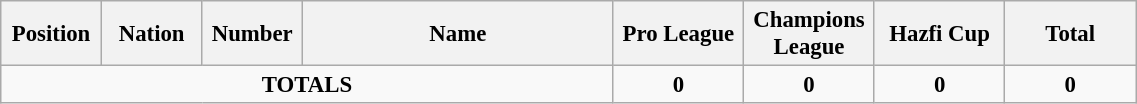<table class="wikitable" style="font-size: 95%; text-align: center;">
<tr>
<th width=60>Position</th>
<th width=60>Nation</th>
<th width=60>Number</th>
<th width=200>Name</th>
<th width=80>Pro League</th>
<th width=80>Champions League</th>
<th width=80>Hazfi Cup</th>
<th width=80>Total</th>
</tr>
<tr>
<td colspan="4"><strong>TOTALS</strong></td>
<td><strong>0</strong></td>
<td><strong>0</strong></td>
<td><strong>0</strong></td>
<td><strong>0</strong></td>
</tr>
</table>
